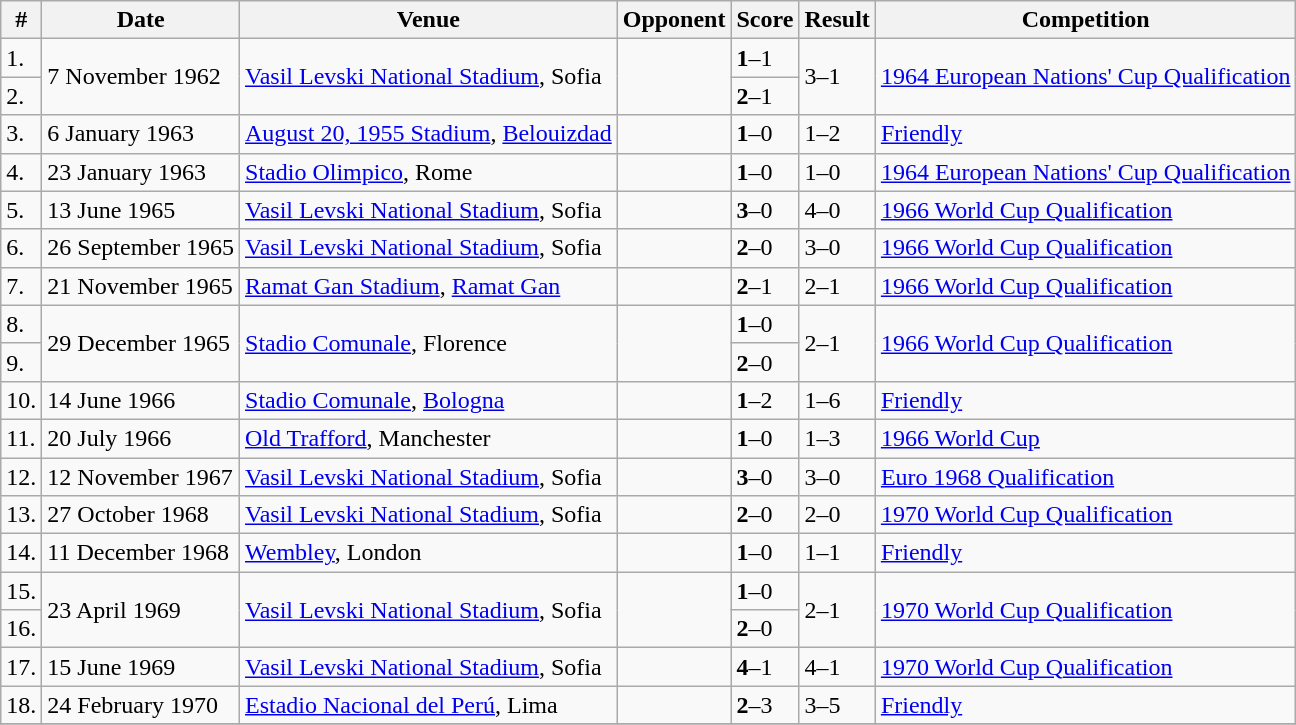<table class="wikitable" align=center>
<tr>
<th>#</th>
<th>Date</th>
<th>Venue</th>
<th>Opponent</th>
<th>Score</th>
<th>Result</th>
<th>Competition</th>
</tr>
<tr>
<td>1.</td>
<td rowspan=2>7 November 1962</td>
<td rowspan=2><a href='#'>Vasil Levski National Stadium</a>, Sofia</td>
<td rowspan=2></td>
<td><strong>1</strong>–1</td>
<td rowspan=2>3–1</td>
<td rowspan=2><a href='#'>1964 European Nations' Cup Qualification</a></td>
</tr>
<tr>
<td>2.</td>
<td><strong>2</strong>–1</td>
</tr>
<tr>
<td>3.</td>
<td>6 January 1963</td>
<td><a href='#'>August 20, 1955 Stadium</a>, <a href='#'>Belouizdad</a></td>
<td></td>
<td><strong>1</strong>–0</td>
<td>1–2</td>
<td><a href='#'>Friendly</a></td>
</tr>
<tr>
<td>4.</td>
<td>23 January 1963</td>
<td><a href='#'>Stadio Olimpico</a>, Rome</td>
<td></td>
<td><strong>1</strong>–0</td>
<td>1–0</td>
<td><a href='#'>1964 European Nations' Cup Qualification</a></td>
</tr>
<tr>
<td>5.</td>
<td>13 June 1965</td>
<td><a href='#'>Vasil Levski National Stadium</a>, Sofia</td>
<td></td>
<td><strong>3</strong>–0</td>
<td>4–0</td>
<td><a href='#'>1966 World Cup Qualification</a></td>
</tr>
<tr>
<td>6.</td>
<td>26 September 1965</td>
<td><a href='#'>Vasil Levski National Stadium</a>, Sofia</td>
<td></td>
<td><strong>2</strong>–0</td>
<td>3–0</td>
<td><a href='#'>1966 World Cup Qualification</a></td>
</tr>
<tr>
<td>7.</td>
<td>21 November 1965</td>
<td><a href='#'>Ramat Gan Stadium</a>, <a href='#'>Ramat Gan</a></td>
<td></td>
<td><strong>2</strong>–1</td>
<td>2–1</td>
<td><a href='#'>1966 World Cup Qualification</a></td>
</tr>
<tr>
<td>8.</td>
<td rowspan=2>29 December 1965</td>
<td rowspan=2><a href='#'>Stadio Comunale</a>, Florence</td>
<td rowspan=2></td>
<td><strong>1</strong>–0</td>
<td rowspan=2>2–1</td>
<td rowspan=2><a href='#'>1966 World Cup Qualification</a></td>
</tr>
<tr>
<td>9.</td>
<td><strong>2</strong>–0</td>
</tr>
<tr>
<td>10.</td>
<td>14 June 1966</td>
<td><a href='#'>Stadio Comunale</a>, <a href='#'>Bologna</a></td>
<td></td>
<td><strong>1</strong>–2</td>
<td>1–6</td>
<td><a href='#'>Friendly</a></td>
</tr>
<tr>
<td>11.</td>
<td>20 July 1966</td>
<td><a href='#'>Old Trafford</a>, Manchester</td>
<td></td>
<td><strong>1</strong>–0</td>
<td>1–3</td>
<td><a href='#'>1966 World Cup</a></td>
</tr>
<tr>
<td>12.</td>
<td>12 November 1967</td>
<td><a href='#'>Vasil Levski National Stadium</a>, Sofia</td>
<td></td>
<td><strong>3</strong>–0</td>
<td>3–0</td>
<td><a href='#'>Euro 1968 Qualification</a></td>
</tr>
<tr>
<td>13.</td>
<td>27 October 1968</td>
<td><a href='#'>Vasil Levski National Stadium</a>, Sofia</td>
<td></td>
<td><strong>2</strong>–0</td>
<td>2–0</td>
<td><a href='#'>1970 World Cup Qualification</a></td>
</tr>
<tr>
<td>14.</td>
<td>11 December 1968</td>
<td><a href='#'>Wembley</a>, London</td>
<td></td>
<td><strong>1</strong>–0</td>
<td>1–1</td>
<td><a href='#'>Friendly</a></td>
</tr>
<tr>
<td>15.</td>
<td rowspan=2>23 April 1969</td>
<td rowspan=2><a href='#'>Vasil Levski National Stadium</a>, Sofia</td>
<td rowspan=2></td>
<td><strong>1</strong>–0</td>
<td rowspan=2>2–1</td>
<td rowspan=2><a href='#'>1970 World Cup Qualification</a></td>
</tr>
<tr>
<td>16.</td>
<td><strong>2</strong>–0</td>
</tr>
<tr>
<td>17.</td>
<td>15 June 1969</td>
<td><a href='#'>Vasil Levski National Stadium</a>, Sofia</td>
<td></td>
<td><strong>4</strong>–1</td>
<td>4–1</td>
<td><a href='#'>1970 World Cup Qualification</a></td>
</tr>
<tr>
<td>18.</td>
<td>24 February 1970</td>
<td><a href='#'>Estadio Nacional del Perú</a>, Lima</td>
<td></td>
<td><strong>2</strong>–3</td>
<td>3–5</td>
<td><a href='#'>Friendly</a></td>
</tr>
<tr>
</tr>
</table>
